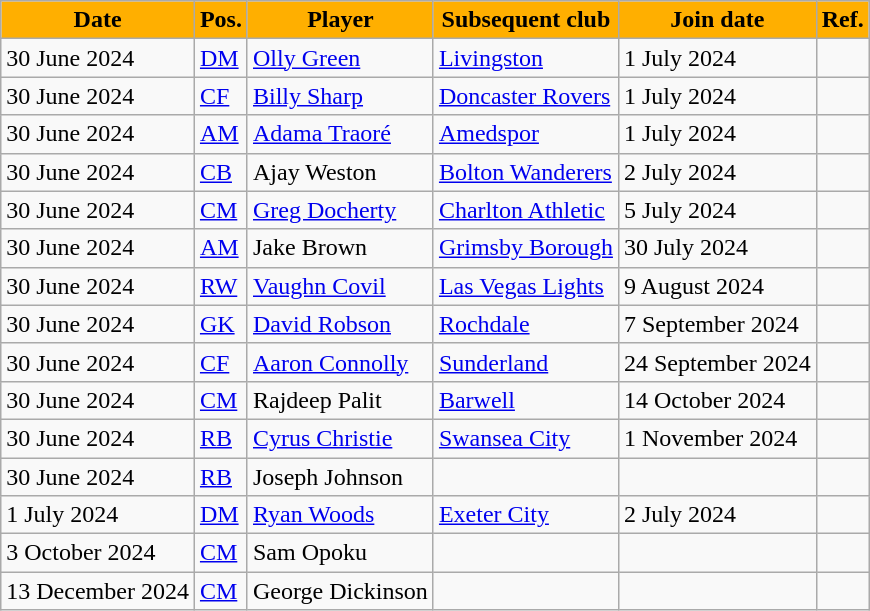<table class="wikitable plainrowheaders sortable">
<tr>
<th style="background:#ffaf00; color:#000000;">Date</th>
<th style="background:#ffaf00; color:#000000;">Pos.</th>
<th style="background:#ffaf00; color:#000000;">Player</th>
<th style="background:#ffaf00; color:#000000;">Subsequent club</th>
<th style="background:#ffaf00; color:#000000;">Join date</th>
<th style="background:#ffaf00; color:#000000;">Ref.</th>
</tr>
<tr>
<td>30 June 2024</td>
<td><a href='#'>DM</a></td>
<td> <a href='#'>Olly Green</a></td>
<td> <a href='#'>Livingston</a></td>
<td>1 July 2024</td>
<td></td>
</tr>
<tr>
<td>30 June 2024</td>
<td><a href='#'>CF</a></td>
<td> <a href='#'>Billy Sharp</a></td>
<td> <a href='#'>Doncaster Rovers</a></td>
<td>1 July 2024</td>
<td></td>
</tr>
<tr>
<td>30 June 2024</td>
<td><a href='#'>AM</a></td>
<td> <a href='#'>Adama Traoré</a></td>
<td> <a href='#'>Amedspor</a></td>
<td>1 July 2024</td>
<td></td>
</tr>
<tr>
<td>30 June 2024</td>
<td><a href='#'>CB</a></td>
<td> Ajay Weston</td>
<td> <a href='#'>Bolton Wanderers</a></td>
<td>2 July 2024</td>
<td></td>
</tr>
<tr>
<td>30 June 2024</td>
<td><a href='#'>CM</a></td>
<td> <a href='#'>Greg Docherty</a></td>
<td> <a href='#'>Charlton Athletic</a></td>
<td>5 July 2024</td>
<td></td>
</tr>
<tr>
<td>30 June 2024</td>
<td><a href='#'>AM</a></td>
<td> Jake Brown</td>
<td> <a href='#'>Grimsby Borough</a></td>
<td>30 July 2024</td>
<td></td>
</tr>
<tr>
<td>30 June 2024</td>
<td><a href='#'>RW</a></td>
<td> <a href='#'>Vaughn Covil</a></td>
<td> <a href='#'>Las Vegas Lights</a></td>
<td>9 August 2024</td>
<td></td>
</tr>
<tr>
<td>30 June 2024</td>
<td><a href='#'>GK</a></td>
<td> <a href='#'>David Robson</a></td>
<td> <a href='#'>Rochdale</a></td>
<td>7 September 2024</td>
<td></td>
</tr>
<tr>
<td>30 June 2024</td>
<td><a href='#'>CF</a></td>
<td> <a href='#'>Aaron Connolly</a></td>
<td> <a href='#'>Sunderland</a></td>
<td>24 September 2024</td>
<td></td>
</tr>
<tr>
<td>30 June 2024</td>
<td><a href='#'>CM</a></td>
<td> Rajdeep Palit</td>
<td> <a href='#'>Barwell</a></td>
<td>14 October 2024</td>
<td></td>
</tr>
<tr>
<td>30 June 2024</td>
<td><a href='#'>RB</a></td>
<td> <a href='#'>Cyrus Christie</a></td>
<td> <a href='#'>Swansea City</a></td>
<td>1 November 2024</td>
<td></td>
</tr>
<tr>
<td>30 June 2024</td>
<td><a href='#'>RB</a></td>
<td> Joseph Johnson</td>
<td></td>
<td></td>
<td></td>
</tr>
<tr>
<td>1 July 2024</td>
<td><a href='#'>DM</a></td>
<td> <a href='#'>Ryan Woods</a></td>
<td> <a href='#'>Exeter City</a></td>
<td>2 July 2024</td>
<td></td>
</tr>
<tr>
<td>3 October 2024</td>
<td><a href='#'>CM</a></td>
<td> Sam Opoku</td>
<td></td>
<td></td>
<td></td>
</tr>
<tr>
<td>13 December 2024</td>
<td><a href='#'>CM</a></td>
<td> George Dickinson</td>
<td></td>
<td></td>
<td></td>
</tr>
</table>
